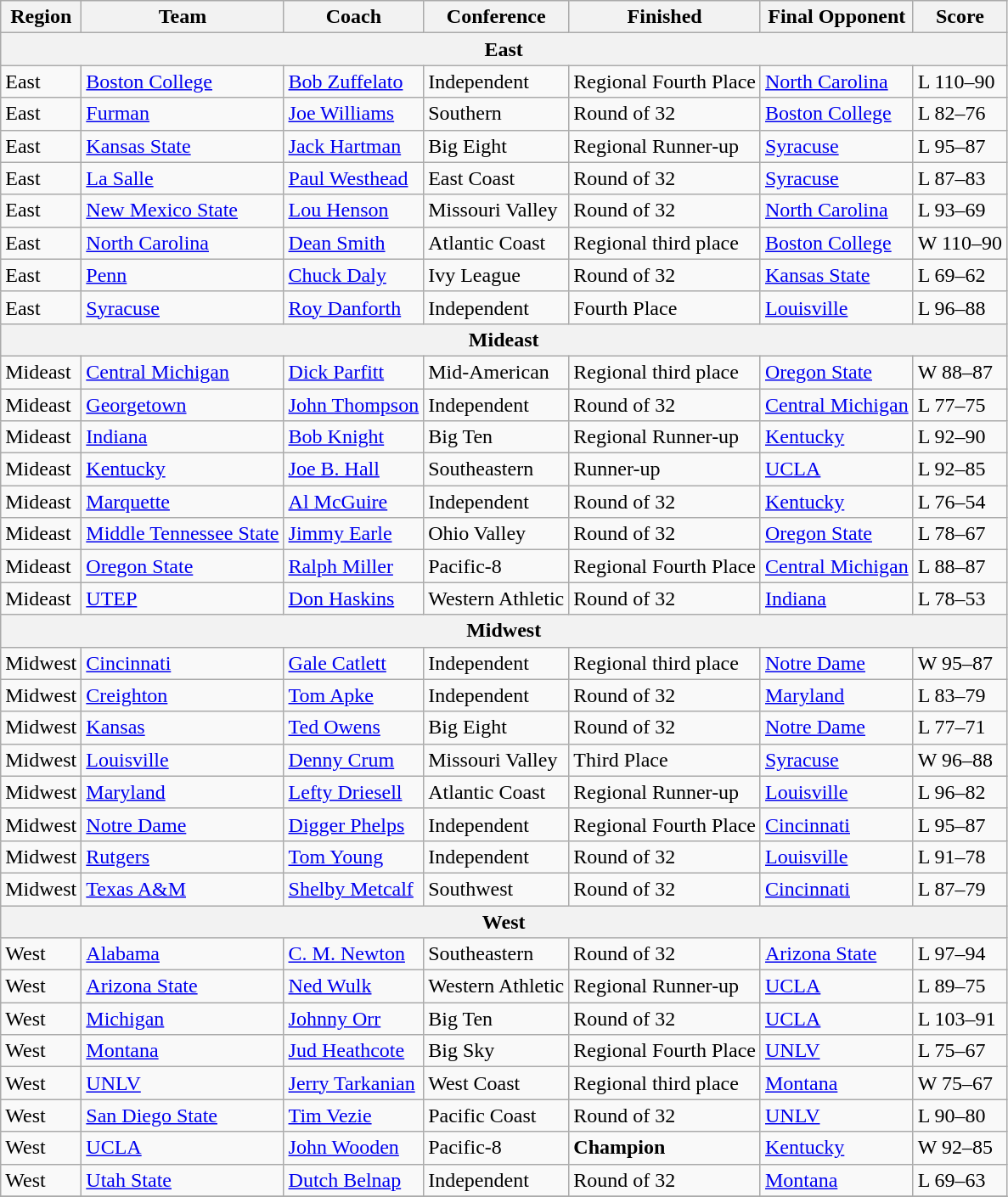<table class=wikitable>
<tr>
<th>Region</th>
<th>Team</th>
<th>Coach</th>
<th>Conference</th>
<th>Finished</th>
<th>Final Opponent</th>
<th>Score</th>
</tr>
<tr>
<th colspan=7>East</th>
</tr>
<tr>
<td>East</td>
<td><a href='#'>Boston College</a></td>
<td><a href='#'>Bob Zuffelato</a></td>
<td>Independent</td>
<td>Regional Fourth Place</td>
<td><a href='#'>North Carolina</a></td>
<td>L 110–90</td>
</tr>
<tr>
<td>East</td>
<td><a href='#'>Furman</a></td>
<td><a href='#'>Joe Williams</a></td>
<td>Southern</td>
<td>Round of 32</td>
<td><a href='#'>Boston College</a></td>
<td>L 82–76</td>
</tr>
<tr>
<td>East</td>
<td><a href='#'>Kansas State</a></td>
<td><a href='#'>Jack Hartman</a></td>
<td>Big Eight</td>
<td>Regional Runner-up</td>
<td><a href='#'>Syracuse</a></td>
<td>L 95–87</td>
</tr>
<tr>
<td>East</td>
<td><a href='#'>La Salle</a></td>
<td><a href='#'>Paul Westhead</a></td>
<td>East Coast</td>
<td>Round of 32</td>
<td><a href='#'>Syracuse</a></td>
<td>L 87–83</td>
</tr>
<tr>
<td>East</td>
<td><a href='#'>New Mexico State</a></td>
<td><a href='#'>Lou Henson</a></td>
<td>Missouri Valley</td>
<td>Round of 32</td>
<td><a href='#'>North Carolina</a></td>
<td>L 93–69</td>
</tr>
<tr>
<td>East</td>
<td><a href='#'>North Carolina</a></td>
<td><a href='#'>Dean Smith</a></td>
<td>Atlantic Coast</td>
<td>Regional third place</td>
<td><a href='#'>Boston College</a></td>
<td>W 110–90</td>
</tr>
<tr>
<td>East</td>
<td><a href='#'>Penn</a></td>
<td><a href='#'>Chuck Daly</a></td>
<td>Ivy League</td>
<td>Round of 32</td>
<td><a href='#'>Kansas State</a></td>
<td>L 69–62</td>
</tr>
<tr>
<td>East</td>
<td><a href='#'>Syracuse</a></td>
<td><a href='#'>Roy Danforth</a></td>
<td>Independent</td>
<td>Fourth Place</td>
<td><a href='#'>Louisville</a></td>
<td>L 96–88</td>
</tr>
<tr>
<th colspan=7>Mideast</th>
</tr>
<tr>
<td>Mideast</td>
<td><a href='#'>Central Michigan</a></td>
<td><a href='#'>Dick Parfitt</a></td>
<td>Mid-American</td>
<td>Regional third place</td>
<td><a href='#'>Oregon State</a></td>
<td>W 88–87</td>
</tr>
<tr>
<td>Mideast</td>
<td><a href='#'>Georgetown</a></td>
<td><a href='#'>John Thompson</a></td>
<td>Independent</td>
<td>Round of 32</td>
<td><a href='#'>Central Michigan</a></td>
<td>L 77–75</td>
</tr>
<tr>
<td>Mideast</td>
<td><a href='#'>Indiana</a></td>
<td><a href='#'>Bob Knight</a></td>
<td>Big Ten</td>
<td>Regional Runner-up</td>
<td><a href='#'>Kentucky</a></td>
<td>L 92–90</td>
</tr>
<tr>
<td>Mideast</td>
<td><a href='#'>Kentucky</a></td>
<td><a href='#'>Joe B. Hall</a></td>
<td>Southeastern</td>
<td>Runner-up</td>
<td><a href='#'>UCLA</a></td>
<td>L 92–85</td>
</tr>
<tr>
<td>Mideast</td>
<td><a href='#'>Marquette</a></td>
<td><a href='#'>Al McGuire</a></td>
<td>Independent</td>
<td>Round of 32</td>
<td><a href='#'>Kentucky</a></td>
<td>L 76–54</td>
</tr>
<tr>
<td>Mideast</td>
<td><a href='#'>Middle Tennessee State</a></td>
<td><a href='#'>Jimmy Earle</a></td>
<td>Ohio Valley</td>
<td>Round of 32</td>
<td><a href='#'>Oregon State</a></td>
<td>L 78–67</td>
</tr>
<tr>
<td>Mideast</td>
<td><a href='#'>Oregon State</a></td>
<td><a href='#'>Ralph Miller</a></td>
<td>Pacific-8</td>
<td>Regional Fourth Place</td>
<td><a href='#'>Central Michigan</a></td>
<td>L 88–87</td>
</tr>
<tr>
<td>Mideast</td>
<td><a href='#'>UTEP</a></td>
<td><a href='#'>Don Haskins</a></td>
<td>Western Athletic</td>
<td>Round of 32</td>
<td><a href='#'>Indiana</a></td>
<td>L 78–53</td>
</tr>
<tr>
<th colspan=7><strong>Midwest</strong></th>
</tr>
<tr>
<td>Midwest</td>
<td><a href='#'>Cincinnati</a></td>
<td><a href='#'>Gale Catlett</a></td>
<td>Independent</td>
<td>Regional third place</td>
<td><a href='#'>Notre Dame</a></td>
<td>W 95–87</td>
</tr>
<tr>
<td>Midwest</td>
<td><a href='#'>Creighton</a></td>
<td><a href='#'>Tom Apke</a></td>
<td>Independent</td>
<td>Round of 32</td>
<td><a href='#'>Maryland</a></td>
<td>L 83–79</td>
</tr>
<tr>
<td>Midwest</td>
<td><a href='#'>Kansas</a></td>
<td><a href='#'>Ted Owens</a></td>
<td>Big Eight</td>
<td>Round of 32</td>
<td><a href='#'>Notre Dame</a></td>
<td>L 77–71</td>
</tr>
<tr>
<td>Midwest</td>
<td><a href='#'>Louisville</a></td>
<td><a href='#'>Denny Crum</a></td>
<td>Missouri Valley</td>
<td>Third Place</td>
<td><a href='#'>Syracuse</a></td>
<td>W 96–88</td>
</tr>
<tr>
<td>Midwest</td>
<td><a href='#'>Maryland</a></td>
<td><a href='#'>Lefty Driesell</a></td>
<td>Atlantic Coast</td>
<td>Regional Runner-up</td>
<td><a href='#'>Louisville</a></td>
<td>L 96–82</td>
</tr>
<tr>
<td>Midwest</td>
<td><a href='#'>Notre Dame</a></td>
<td><a href='#'>Digger Phelps</a></td>
<td>Independent</td>
<td>Regional Fourth Place</td>
<td><a href='#'>Cincinnati</a></td>
<td>L 95–87</td>
</tr>
<tr>
<td>Midwest</td>
<td><a href='#'>Rutgers</a></td>
<td><a href='#'>Tom Young</a></td>
<td>Independent</td>
<td>Round of 32</td>
<td><a href='#'>Louisville</a></td>
<td>L 91–78</td>
</tr>
<tr>
<td>Midwest</td>
<td><a href='#'>Texas A&M</a></td>
<td><a href='#'>Shelby Metcalf</a></td>
<td>Southwest</td>
<td>Round of 32</td>
<td><a href='#'>Cincinnati</a></td>
<td>L 87–79</td>
</tr>
<tr>
<th colspan=7>West</th>
</tr>
<tr>
<td>West</td>
<td><a href='#'>Alabama</a></td>
<td><a href='#'>C. M. Newton</a></td>
<td>Southeastern</td>
<td>Round of 32</td>
<td><a href='#'>Arizona State</a></td>
<td>L 97–94</td>
</tr>
<tr>
<td>West</td>
<td><a href='#'>Arizona State</a></td>
<td><a href='#'>Ned Wulk</a></td>
<td>Western Athletic</td>
<td>Regional Runner-up</td>
<td><a href='#'>UCLA</a></td>
<td>L 89–75</td>
</tr>
<tr>
<td>West</td>
<td><a href='#'>Michigan</a></td>
<td><a href='#'>Johnny Orr</a></td>
<td>Big Ten</td>
<td>Round of 32</td>
<td><a href='#'>UCLA</a></td>
<td>L 103–91</td>
</tr>
<tr>
<td>West</td>
<td><a href='#'>Montana</a></td>
<td><a href='#'>Jud Heathcote</a></td>
<td>Big Sky</td>
<td>Regional Fourth Place</td>
<td><a href='#'>UNLV</a></td>
<td>L 75–67</td>
</tr>
<tr>
<td>West</td>
<td><a href='#'>UNLV</a></td>
<td><a href='#'>Jerry Tarkanian</a></td>
<td>West Coast</td>
<td>Regional third place</td>
<td><a href='#'>Montana</a></td>
<td>W 75–67</td>
</tr>
<tr>
<td>West</td>
<td><a href='#'>San Diego State</a></td>
<td><a href='#'>Tim Vezie</a></td>
<td>Pacific Coast</td>
<td>Round of 32</td>
<td><a href='#'>UNLV</a></td>
<td>L 90–80</td>
</tr>
<tr>
<td>West</td>
<td><a href='#'>UCLA</a></td>
<td><a href='#'>John Wooden</a></td>
<td>Pacific-8</td>
<td><strong>Champion</strong></td>
<td><a href='#'>Kentucky</a></td>
<td>W 92–85</td>
</tr>
<tr>
<td>West</td>
<td><a href='#'>Utah State</a></td>
<td><a href='#'>Dutch Belnap</a></td>
<td>Independent</td>
<td>Round of 32</td>
<td><a href='#'>Montana</a></td>
<td>L 69–63</td>
</tr>
<tr>
</tr>
</table>
